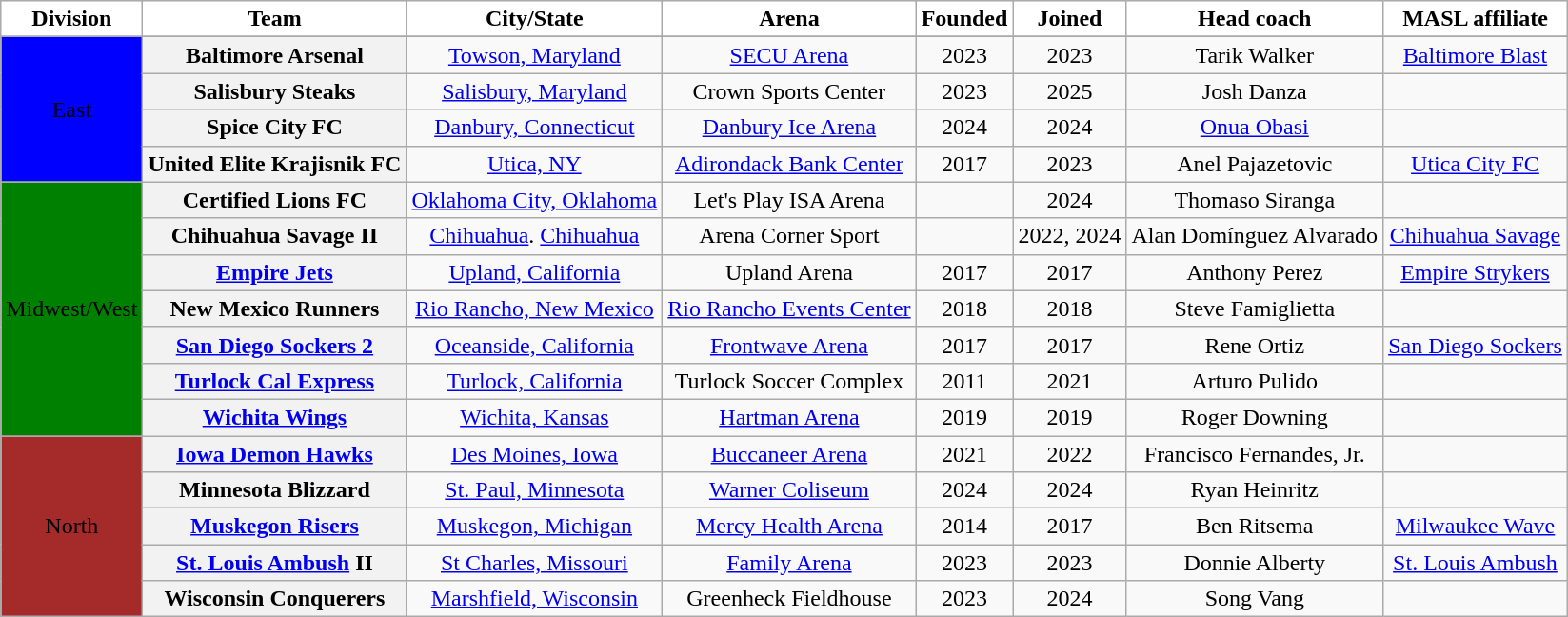<table class="wikitable plainrowheaders" style="text-align:center">
<tr>
<th scope="col" style="background:white">Division</th>
<th scope="col" style="background:white">Team</th>
<th scope="col" style="background:white">City/State</th>
<th scope="col" style="background:white">Arena</th>
<th scope="col" style="background:white">Founded</th>
<th scope="col" style="background:white">Joined</th>
<th scope="col" style="background:white">Head coach</th>
<th scope="col" style="background:white">MASL affiliate</th>
</tr>
<tr>
</tr>
<tr>
<td style="background:blue;" rowspan="5"><span>East</span></td>
</tr>
<tr>
<th scope="row">Baltimore Arsenal</th>
<td><a href='#'>Towson, Maryland</a></td>
<td><a href='#'>SECU Arena</a></td>
<td>2023</td>
<td>2023</td>
<td>Tarik Walker</td>
<td><a href='#'>Baltimore Blast</a></td>
</tr>
<tr>
<th scope="row">Salisbury Steaks</th>
<td><a href='#'>Salisbury, Maryland</a></td>
<td>Crown Sports Center</td>
<td>2023</td>
<td>2025</td>
<td>Josh Danza</td>
<td></td>
</tr>
<tr>
<th scope="row">Spice City FC</th>
<td><a href='#'>Danbury, Connecticut</a></td>
<td><a href='#'>Danbury Ice Arena</a></td>
<td>2024</td>
<td>2024</td>
<td><a href='#'>Onua Obasi</a></td>
<td></td>
</tr>
<tr>
<th scope="row">United Elite Krajisnik FC</th>
<td><a href='#'>Utica, NY</a></td>
<td><a href='#'>Adirondack Bank Center</a></td>
<td>2017</td>
<td>2023</td>
<td>Anel Pajazetovic</td>
<td><a href='#'>Utica City FC</a></td>
</tr>
<tr>
<td rowspan="7" style="background:green;"><span>Midwest/West</span></td>
<th scope="row">Certified Lions FC</th>
<td><a href='#'>Oklahoma City, Oklahoma</a></td>
<td>Let's Play ISA Arena</td>
<td></td>
<td>2024</td>
<td>Thomaso Siranga</td>
<td></td>
</tr>
<tr>
<th scope="row">Chihuahua Savage II</th>
<td><a href='#'>Chihuahua</a>. <a href='#'>Chihuahua</a></td>
<td>Arena Corner Sport</td>
<td></td>
<td>2022, 2024</td>
<td>Alan Domínguez Alvarado</td>
<td><a href='#'>Chihuahua Savage</a></td>
</tr>
<tr>
<th scope="row"><a href='#'>Empire Jets</a></th>
<td><a href='#'>Upland, California</a></td>
<td>Upland Arena</td>
<td>2017</td>
<td>2017</td>
<td>Anthony Perez</td>
<td><a href='#'>Empire Strykers</a></td>
</tr>
<tr>
<th scope="row">New Mexico Runners</th>
<td><a href='#'>Rio Rancho, New Mexico</a></td>
<td><a href='#'>Rio Rancho Events Center</a></td>
<td>2018</td>
<td>2018</td>
<td>Steve Famiglietta</td>
<td></td>
</tr>
<tr>
<th scope="row"><a href='#'>San Diego Sockers 2</a></th>
<td><a href='#'>Oceanside, California</a></td>
<td><a href='#'>Frontwave Arena</a></td>
<td>2017</td>
<td>2017</td>
<td>Rene Ortiz</td>
<td><a href='#'>San Diego Sockers</a></td>
</tr>
<tr>
<th scope="row"><a href='#'>Turlock Cal Express</a></th>
<td><a href='#'>Turlock, California</a></td>
<td>Turlock Soccer Complex</td>
<td>2011</td>
<td>2021</td>
<td>Arturo Pulido</td>
<td></td>
</tr>
<tr>
<th scope="row"><a href='#'>Wichita Wings</a></th>
<td><a href='#'>Wichita, Kansas</a></td>
<td><a href='#'>Hartman Arena</a></td>
<td>2019</td>
<td>2019</td>
<td>Roger Downing</td>
<td></td>
</tr>
<tr>
<td style="background:brown;" rowspan="6"><span>North</span></td>
<th scope="row"><a href='#'>Iowa Demon Hawks</a></th>
<td><a href='#'>Des Moines, Iowa</a></td>
<td><a href='#'>Buccaneer Arena</a></td>
<td>2021</td>
<td>2022</td>
<td>Francisco Fernandes, Jr.</td>
<td></td>
</tr>
<tr>
<th scope="row">Minnesota Blizzard</th>
<td><a href='#'>St. Paul, Minnesota</a></td>
<td><a href='#'>Warner Coliseum</a></td>
<td>2024</td>
<td>2024</td>
<td>Ryan Heinritz</td>
<td></td>
</tr>
<tr>
<th scope="row"><a href='#'>Muskegon Risers</a></th>
<td><a href='#'>Muskegon, Michigan</a></td>
<td><a href='#'>Mercy Health Arena</a></td>
<td>2014</td>
<td>2017</td>
<td>Ben Ritsema</td>
<td><a href='#'>Milwaukee Wave</a></td>
</tr>
<tr>
<th scope="row"><a href='#'>St. Louis Ambush</a> II</th>
<td><a href='#'>St Charles, Missouri</a></td>
<td><a href='#'>Family Arena</a></td>
<td>2023</td>
<td>2023</td>
<td>Donnie Alberty</td>
<td><a href='#'>St. Louis Ambush</a></td>
</tr>
<tr>
<th scope="row">Wisconsin Conquerers</th>
<td><a href='#'>Marshfield, Wisconsin</a></td>
<td>Greenheck Fieldhouse</td>
<td>2023</td>
<td>2024</td>
<td>Song Vang</td>
<td></td>
</tr>
</table>
